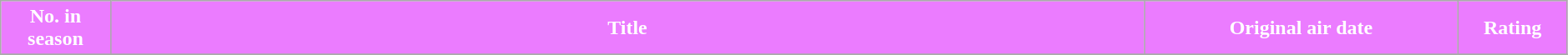<table class="wikitable plainrowheaders" style="width:99%;">
<tr>
<th scope="col" style="background-color: #EB7CFF; color: #FFFFFF;" width=7%>No. in<br>season</th>
<th scope="col" style="background-color: #EB7CFF; color: #FFFFFF;">Title</th>
<th scope="col" style="background-color: #EB7CFF; color: #FFFFFF;" width=20%>Original air date</th>
<th scope="col" style="background-color: #EB7CFF; color: #FFFFFF;" width=7%>Rating</th>
</tr>
<tr>
</tr>
</table>
